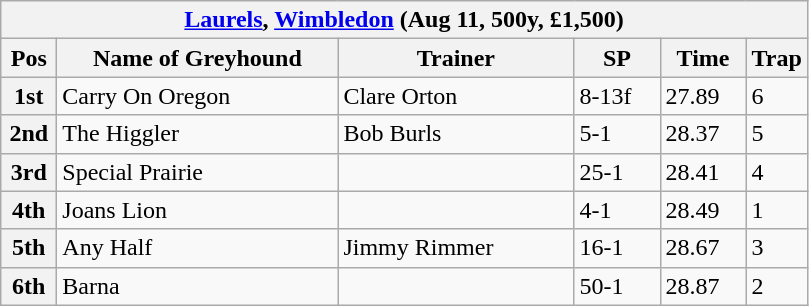<table class="wikitable">
<tr>
<th colspan="6"><a href='#'>Laurels</a>, <a href='#'>Wimbledon</a> (Aug 11, 500y, £1,500)</th>
</tr>
<tr>
<th width=30>Pos</th>
<th width=180>Name of Greyhound</th>
<th width=150>Trainer</th>
<th width=50>SP</th>
<th width=50>Time</th>
<th width=30>Trap</th>
</tr>
<tr>
<th>1st</th>
<td>Carry On Oregon</td>
<td>Clare Orton</td>
<td>8-13f</td>
<td>27.89</td>
<td>6</td>
</tr>
<tr>
<th>2nd</th>
<td>The Higgler</td>
<td>Bob Burls</td>
<td>5-1</td>
<td>28.37</td>
<td>5</td>
</tr>
<tr>
<th>3rd</th>
<td>Special Prairie</td>
<td></td>
<td>25-1</td>
<td>28.41</td>
<td>4</td>
</tr>
<tr>
<th>4th</th>
<td>Joans Lion</td>
<td></td>
<td>4-1</td>
<td>28.49</td>
<td>1</td>
</tr>
<tr>
<th>5th</th>
<td>Any Half</td>
<td>Jimmy Rimmer</td>
<td>16-1</td>
<td>28.67</td>
<td>3</td>
</tr>
<tr>
<th>6th</th>
<td>Barna</td>
<td></td>
<td>50-1</td>
<td>28.87</td>
<td>2</td>
</tr>
</table>
